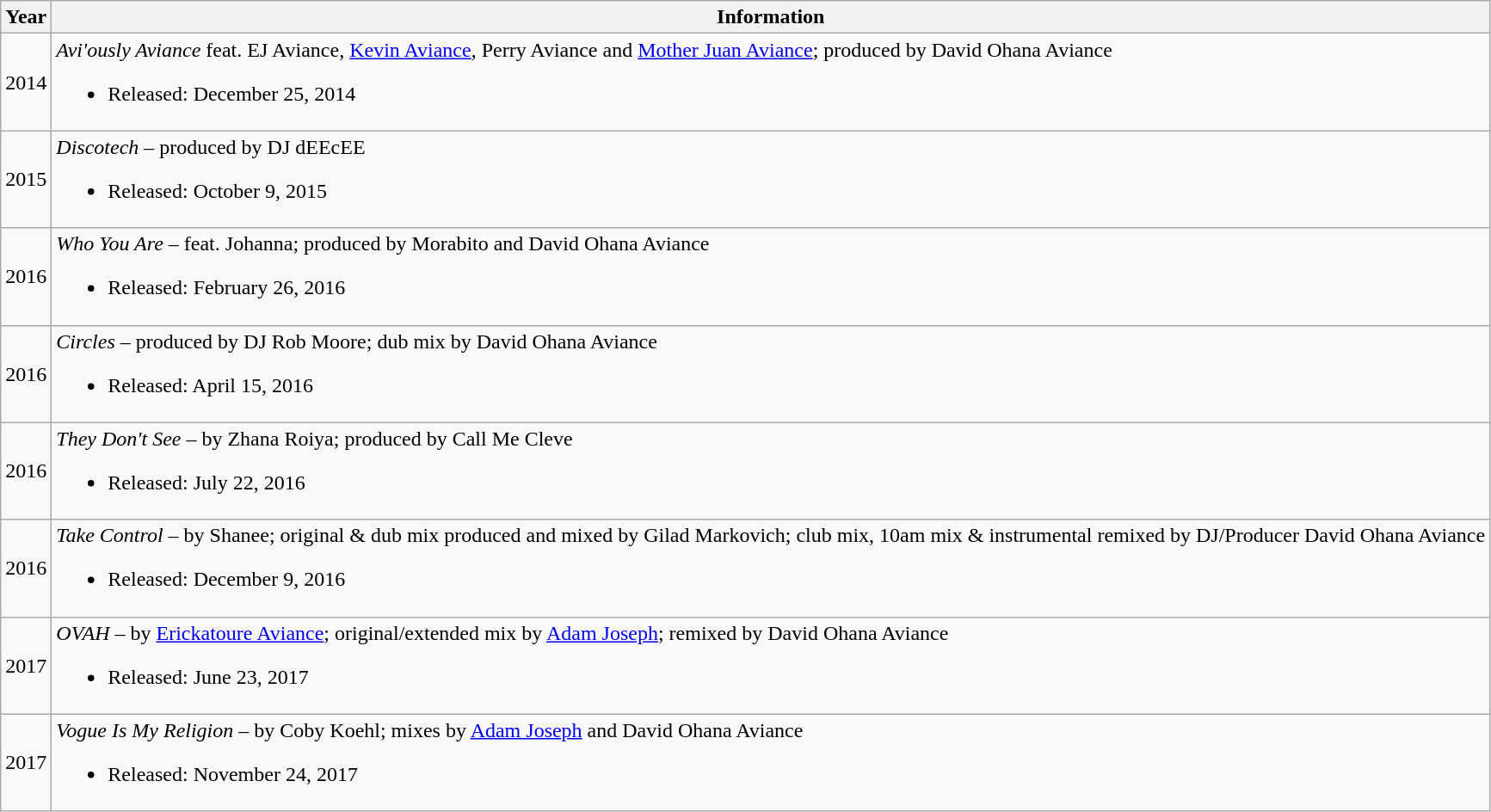<table class="wikitable">
<tr>
<th style="text-align:center;">Year</th>
<th style="text-align:center;">Information</th>
</tr>
<tr>
<td>2014</td>
<td align="left"><em>Avi'ously Aviance</em> feat. EJ Aviance, <a href='#'>Kevin Aviance</a>, Perry Aviance and <a href='#'>Mother Juan Aviance</a>; produced by David Ohana Aviance<br><ul><li>Released: December 25, 2014</li></ul></td>
</tr>
<tr>
<td>2015</td>
<td align="left"><em>Discotech</em> – produced by DJ dEEcEE<br><ul><li>Released: October 9, 2015</li></ul></td>
</tr>
<tr>
<td>2016</td>
<td align="left"><em>Who You Are</em> – feat. Johanna; produced by Morabito and David Ohana Aviance<br><ul><li>Released: February 26, 2016</li></ul></td>
</tr>
<tr>
<td>2016</td>
<td align="left"><em>Circles</em> – produced by DJ Rob Moore; dub mix by David Ohana Aviance<br><ul><li>Released: April 15, 2016</li></ul></td>
</tr>
<tr>
<td>2016</td>
<td align="left"><em>They Don't See</em> – by Zhana Roiya; produced by Call Me Cleve<br><ul><li>Released: July 22, 2016</li></ul></td>
</tr>
<tr>
<td>2016</td>
<td align="left"><em>Take Control</em> – by Shanee; original & dub mix produced and mixed by Gilad Markovich; club mix, 10am mix & instrumental remixed by DJ/Producer David Ohana Aviance<br><ul><li>Released: December 9, 2016</li></ul></td>
</tr>
<tr>
<td>2017</td>
<td align="left"><em>OVAH</em> – by <a href='#'>Erickatoure Aviance</a>; original/extended mix by <a href='#'>Adam Joseph</a>; remixed by David Ohana Aviance<br><ul><li>Released: June 23, 2017</li></ul></td>
</tr>
<tr>
<td>2017</td>
<td align="left"><em>Vogue Is My Religion</em> – by Coby Koehl; mixes by <a href='#'>Adam Joseph</a> and David Ohana Aviance<br><ul><li>Released: November 24, 2017</li></ul></td>
</tr>
</table>
